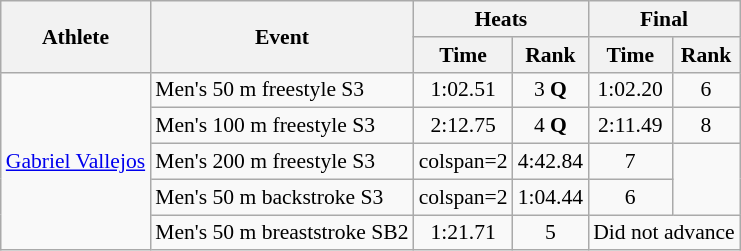<table class=wikitable style="font-size:90%">
<tr>
<th rowspan="2">Athlete</th>
<th rowspan="2">Event</th>
<th colspan="2">Heats</th>
<th colspan="2">Final</th>
</tr>
<tr>
<th>Time</th>
<th>Rank</th>
<th>Time</th>
<th>Rank</th>
</tr>
<tr align=center>
<td rowspan=5 align=left><a href='#'>Gabriel Vallejos</a></td>
<td align=left>Men's 50 m freestyle S3</td>
<td>1:02.51</td>
<td>3 <strong>Q</strong></td>
<td>1:02.20</td>
<td>6</td>
</tr>
<tr align=center>
<td align=left>Men's 100 m freestyle S3</td>
<td>2:12.75</td>
<td>4 <strong>Q</strong></td>
<td>2:11.49</td>
<td>8</td>
</tr>
<tr align=center>
<td align=left>Men's 200 m freestyle S3</td>
<td>colspan=2 </td>
<td>4:42.84</td>
<td>7</td>
</tr>
<tr align=center>
<td align=left>Men's 50 m backstroke S3</td>
<td>colspan=2 </td>
<td>1:04.44</td>
<td>6</td>
</tr>
<tr align=center>
<td align=left>Men's 50 m breaststroke SB2</td>
<td>1:21.71</td>
<td>5</td>
<td colspan=2>Did not advance</td>
</tr>
</table>
